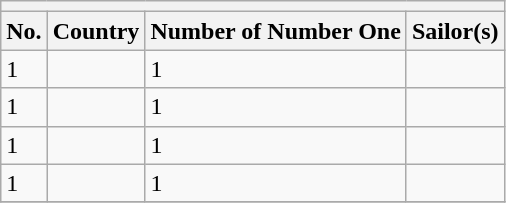<table class="sortable wikitable">
<tr>
<th colspan="4"></th>
</tr>
<tr>
<th>No.</th>
<th>Country</th>
<th>Number of Number One</th>
<th>Sailor(s)</th>
</tr>
<tr>
<td>1</td>
<td></td>
<td>1</td>
<td></td>
</tr>
<tr>
<td>1</td>
<td></td>
<td>1</td>
<td></td>
</tr>
<tr>
<td>1</td>
<td></td>
<td>1</td>
<td></td>
</tr>
<tr>
<td>1</td>
<td></td>
<td>1</td>
<td></td>
</tr>
<tr>
</tr>
</table>
